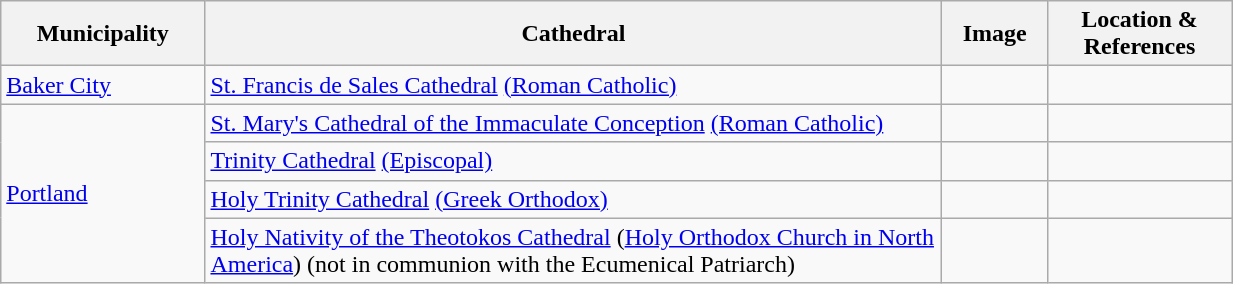<table width=65% class="wikitable">
<tr>
<th width = 10%>Municipality</th>
<th width = 40%>Cathedral</th>
<th width = 5%>Image</th>
<th width = 10%>Location & References</th>
</tr>
<tr>
<td><a href='#'>Baker City</a></td>
<td><a href='#'>St. Francis de Sales Cathedral</a> <a href='#'>(Roman Catholic)</a></td>
<td></td>
<td><small></small><br></td>
</tr>
<tr>
<td rowspan=4><a href='#'>Portland</a></td>
<td><a href='#'>St. Mary's Cathedral of the Immaculate Conception</a> <a href='#'>(Roman Catholic)</a></td>
<td></td>
<td><small></small><br></td>
</tr>
<tr>
<td><a href='#'>Trinity Cathedral</a> <a href='#'>(Episcopal)</a></td>
<td></td>
<td><small></small><br></td>
</tr>
<tr>
<td><a href='#'>Holy Trinity Cathedral</a> <a href='#'>(Greek Orthodox)</a></td>
<td></td>
<td><small></small><br></td>
</tr>
<tr>
<td><a href='#'>Holy Nativity of the Theotokos Cathedral</a> (<a href='#'>Holy Orthodox Church in North America</a>) (not in communion with the Ecumenical Patriarch)</td>
<td></td>
<td><small></small><br></td>
</tr>
</table>
